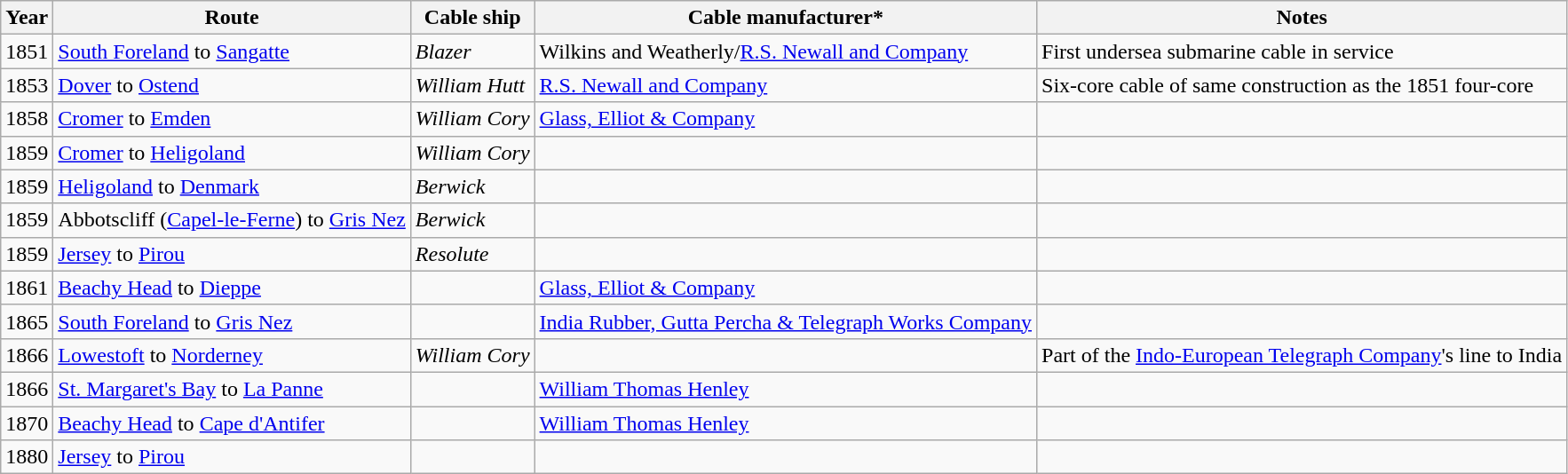<table class="wikitable">
<tr>
<th scope=col>Year</th>
<th scope=col>Route</th>
<th scope=col>Cable ship</th>
<th scope=col>Cable manufacturer*</th>
<th scope=col>Notes</th>
</tr>
<tr>
<td>1851</td>
<td><a href='#'>South Foreland</a> to <a href='#'>Sangatte</a></td>
<td><em>Blazer</em></td>
<td>Wilkins and Weatherly/<a href='#'>R.S. Newall and Company</a></td>
<td>First undersea submarine cable in service</td>
</tr>
<tr>
<td>1853</td>
<td><a href='#'>Dover</a> to <a href='#'>Ostend</a></td>
<td><em>William Hutt</em></td>
<td><a href='#'>R.S. Newall and Company</a></td>
<td>Six-core cable of same construction as the 1851 four-core</td>
</tr>
<tr>
<td>1858</td>
<td><a href='#'>Cromer</a> to <a href='#'>Emden</a></td>
<td><em>William Cory</em></td>
<td><a href='#'>Glass, Elliot & Company</a></td>
<td></td>
</tr>
<tr>
<td>1859</td>
<td><a href='#'>Cromer</a> to <a href='#'>Heligoland</a></td>
<td><em>William Cory</em></td>
<td></td>
<td></td>
</tr>
<tr>
<td>1859</td>
<td><a href='#'>Heligoland</a> to <a href='#'>Denmark</a></td>
<td><em>Berwick</em></td>
<td></td>
<td></td>
</tr>
<tr>
<td>1859</td>
<td>Abbotscliff (<a href='#'>Capel-le-Ferne</a>) to <a href='#'>Gris Nez</a></td>
<td><em>Berwick</em></td>
<td></td>
<td></td>
</tr>
<tr>
<td>1859</td>
<td><a href='#'>Jersey</a> to <a href='#'>Pirou</a></td>
<td><em>Resolute</em></td>
<td></td>
<td></td>
</tr>
<tr>
<td>1861</td>
<td><a href='#'>Beachy Head</a> to <a href='#'>Dieppe</a></td>
<td></td>
<td><a href='#'>Glass, Elliot & Company</a></td>
<td></td>
</tr>
<tr>
<td>1865</td>
<td><a href='#'>South Foreland</a> to <a href='#'>Gris Nez</a></td>
<td></td>
<td><a href='#'>India Rubber, Gutta Percha & Telegraph Works Company</a></td>
<td></td>
</tr>
<tr>
<td>1866</td>
<td><a href='#'>Lowestoft</a> to <a href='#'>Norderney</a></td>
<td><em>William Cory</em></td>
<td></td>
<td>Part of the <a href='#'>Indo-European Telegraph Company</a>'s line to India</td>
</tr>
<tr>
<td>1866</td>
<td><a href='#'>St. Margaret's Bay</a> to <a href='#'>La Panne</a></td>
<td></td>
<td><a href='#'>William Thomas Henley</a></td>
<td></td>
</tr>
<tr>
<td>1870</td>
<td><a href='#'>Beachy Head</a> to <a href='#'>Cape d'Antifer</a></td>
<td></td>
<td><a href='#'>William Thomas Henley</a></td>
<td></td>
</tr>
<tr>
<td>1880</td>
<td><a href='#'>Jersey</a> to <a href='#'>Pirou</a></td>
<td></td>
<td></td>
<td></td>
</tr>
</table>
